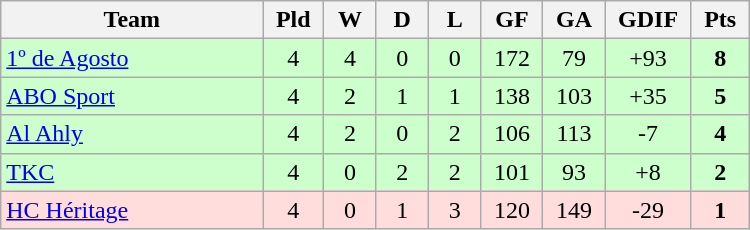<table class=wikitable style="text-align:center" width=500>
<tr>
<th width=25%>Team</th>
<th width=5%>Pld</th>
<th width=5%>W</th>
<th width=5%>D</th>
<th width=5%>L</th>
<th width=5%>GF</th>
<th width=5%>GA</th>
<th width=5%>GDIF</th>
<th width=5%>Pts</th>
</tr>
<tr bgcolor=#ccffcc>
<td align="left"> <a href='#'>1º de Agosto</a></td>
<td>4</td>
<td>4</td>
<td>0</td>
<td>0</td>
<td>172</td>
<td>79</td>
<td>+93</td>
<td><strong>8</strong></td>
</tr>
<tr bgcolor=#ccffcc>
<td align="left"> <a href='#'>ABO Sport</a></td>
<td>4</td>
<td>2</td>
<td>1</td>
<td>1</td>
<td>138</td>
<td>103</td>
<td>+35</td>
<td><strong>5</strong></td>
</tr>
<tr bgcolor=#ccffcc>
<td align="left"> <a href='#'>Al Ahly</a></td>
<td>4</td>
<td>2</td>
<td>0</td>
<td>2</td>
<td>106</td>
<td>113</td>
<td>-7</td>
<td><strong>4</strong></td>
</tr>
<tr bgcolor=#ccffcc>
<td align="left"> <a href='#'>TKC</a></td>
<td>4</td>
<td>0</td>
<td>2</td>
<td>2</td>
<td>101</td>
<td>93</td>
<td>+8</td>
<td><strong>2</strong></td>
</tr>
<tr bgcolor=#ffdddd>
<td align="left"> <a href='#'>HC Héritage</a></td>
<td>4</td>
<td>0</td>
<td>1</td>
<td>3</td>
<td>120</td>
<td>149</td>
<td>-29</td>
<td><strong>1</strong></td>
</tr>
</table>
